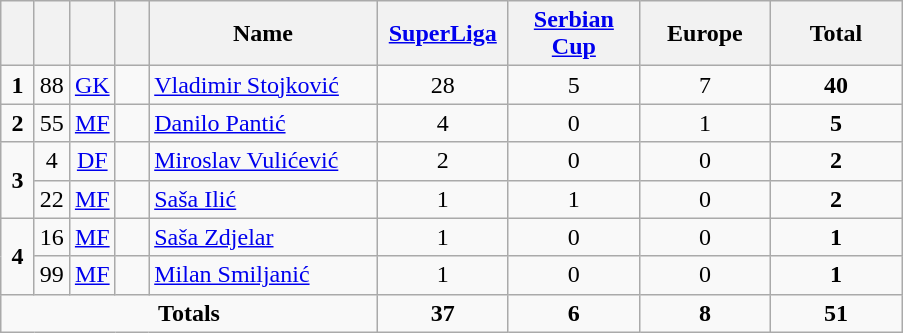<table class="wikitable" style="text-align:center">
<tr>
<th width=15></th>
<th width=15></th>
<th width=15></th>
<th width=15></th>
<th width=145>Name</th>
<th width=80><a href='#'>SuperLiga</a></th>
<th width=80><a href='#'>Serbian Cup</a></th>
<th width=80>Europe</th>
<th width=80>Total</th>
</tr>
<tr>
<td><strong>1</strong></td>
<td>88</td>
<td><a href='#'>GK</a></td>
<td></td>
<td align=left><a href='#'>Vladimir Stojković</a></td>
<td>28</td>
<td>5</td>
<td>7</td>
<td><strong>40</strong></td>
</tr>
<tr>
<td><strong>2</strong></td>
<td>55</td>
<td><a href='#'>MF</a></td>
<td></td>
<td align=left><a href='#'>Danilo Pantić</a></td>
<td>4</td>
<td>0</td>
<td>1</td>
<td><strong>5</strong></td>
</tr>
<tr>
<td rowspan=2><strong>3</strong></td>
<td>4</td>
<td><a href='#'>DF</a></td>
<td></td>
<td align=left><a href='#'>Miroslav Vulićević</a></td>
<td>2</td>
<td>0</td>
<td>0</td>
<td><strong>2</strong></td>
</tr>
<tr>
<td>22</td>
<td><a href='#'>MF</a></td>
<td></td>
<td align=left><a href='#'>Saša Ilić</a></td>
<td>1</td>
<td>1</td>
<td>0</td>
<td><strong>2</strong></td>
</tr>
<tr>
<td rowspan=2><strong>4</strong></td>
<td>16</td>
<td><a href='#'>MF</a></td>
<td></td>
<td align=left><a href='#'>Saša Zdjelar</a></td>
<td>1</td>
<td>0</td>
<td>0</td>
<td><strong>1</strong></td>
</tr>
<tr>
<td>99</td>
<td><a href='#'>MF</a></td>
<td></td>
<td align=left><a href='#'>Milan Smiljanić</a></td>
<td>1</td>
<td>0</td>
<td>0</td>
<td><strong>1</strong></td>
</tr>
<tr>
<td colspan=5><strong>Totals</strong></td>
<td><strong>37</strong></td>
<td><strong>6</strong></td>
<td><strong>8</strong></td>
<td><strong>51</strong></td>
</tr>
</table>
